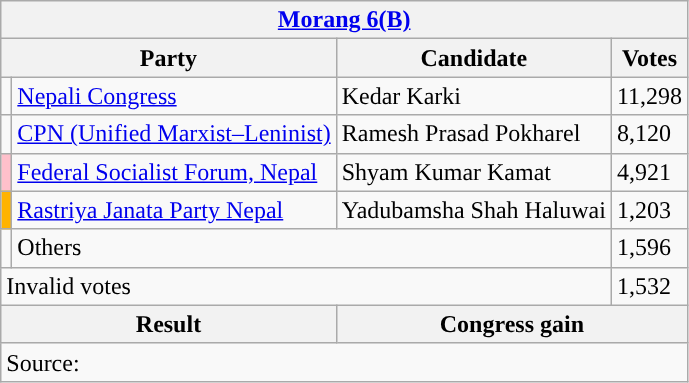<table class="wikitable">
<tr>
<th colspan="4"><a href='#'>Morang 6(B)</a></th>
</tr>
<tr>
<th colspan="2">Party</th>
<th>Candidate</th>
<th>Votes</th>
</tr>
<tr>
<td style="background-color:"></td>
<td><a href='#'>Nepali Congress</a></td>
<td>Kedar Karki</td>
<td>11,298</td>
</tr>
<tr>
<td style="background-color:"></td>
<td><a href='#'>CPN (Unified Marxist–Leninist)</a></td>
<td>Ramesh Prasad Pokharel</td>
<td>8,120</td>
</tr>
<tr>
<td style="background-color:pink"></td>
<td><a href='#'>Federal Socialist Forum, Nepal</a></td>
<td>Shyam Kumar Kamat</td>
<td>4,921</td>
</tr>
<tr>
<td style="background-color:#ffb300"></td>
<td><a href='#'>Rastriya Janata Party Nepal</a></td>
<td>Yadubamsha Shah Haluwai</td>
<td>1,203</td>
</tr>
<tr>
<td></td>
<td colspan="2">Others</td>
<td>1,596</td>
</tr>
<tr>
<td colspan="3">Invalid votes</td>
<td>1,532</td>
</tr>
<tr>
<th colspan="2">Result</th>
<th colspan="2">Congress gain</th>
</tr>
<tr>
<td colspan="4">Source: </td>
</tr>
</table>
